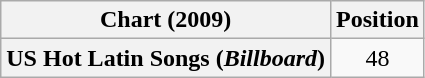<table class="wikitable plainrowheaders" style="text-align:center">
<tr>
<th scope="col">Chart (2009)</th>
<th scope="col">Position</th>
</tr>
<tr>
<th scope="row">US Hot Latin Songs (<em>Billboard</em>)</th>
<td>48</td>
</tr>
</table>
